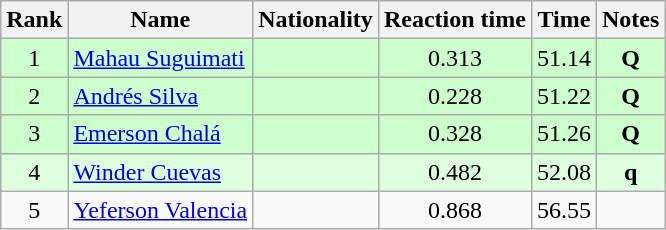<table class="wikitable sortable" style="text-align:center">
<tr>
<th>Rank</th>
<th>Name</th>
<th>Nationality</th>
<th>Reaction time</th>
<th>Time</th>
<th>Notes</th>
</tr>
<tr bgcolor=ccffcc>
<td>1</td>
<td align=left><a href='#'>Mahau Suguimati</a></td>
<td align=left></td>
<td>0.313</td>
<td>51.14</td>
<td><strong>Q</strong></td>
</tr>
<tr bgcolor=ccffcc>
<td>2</td>
<td align=left><a href='#'>Andrés Silva</a></td>
<td align=left></td>
<td>0.228</td>
<td>51.22</td>
<td><strong>Q</strong></td>
</tr>
<tr bgcolor=ccffcc>
<td>3</td>
<td align=left><a href='#'>Emerson Chalá</a></td>
<td align=left></td>
<td>0.328</td>
<td>51.26</td>
<td><strong>Q</strong></td>
</tr>
<tr bgcolor=ddffdd>
<td>4</td>
<td align=left><a href='#'>Winder Cuevas</a></td>
<td align=left></td>
<td>0.482</td>
<td>52.08</td>
<td><strong>q</strong></td>
</tr>
<tr>
<td>5</td>
<td align=left><a href='#'>Yeferson Valencia</a></td>
<td align=left></td>
<td>0.868</td>
<td>56.55</td>
<td></td>
</tr>
</table>
